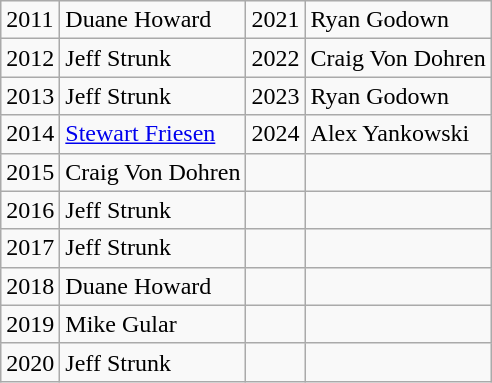<table class="wikitable">
<tr>
<td>2011</td>
<td>Duane Howard</td>
<td>2021</td>
<td>Ryan Godown</td>
</tr>
<tr>
<td>2012</td>
<td>Jeff  Strunk</td>
<td>2022</td>
<td>Craig  Von Dohren</td>
</tr>
<tr>
<td>2013</td>
<td>Jeff  Strunk</td>
<td>2023</td>
<td>Ryan  Godown</td>
</tr>
<tr>
<td>2014</td>
<td><a href='#'>Stewart  Friesen</a></td>
<td>2024</td>
<td>Alex Yankowski</td>
</tr>
<tr>
<td>2015</td>
<td>Craig  Von Dohren</td>
<td></td>
<td></td>
</tr>
<tr>
<td>2016</td>
<td>Jeff  Strunk</td>
<td></td>
<td></td>
</tr>
<tr>
<td>2017</td>
<td>Jeff  Strunk</td>
<td></td>
<td></td>
</tr>
<tr>
<td>2018</td>
<td>Duane  Howard</td>
<td></td>
<td></td>
</tr>
<tr>
<td>2019</td>
<td>Mike  Gular</td>
<td></td>
<td></td>
</tr>
<tr>
<td>2020</td>
<td>Jeff  Strunk</td>
<td></td>
<td></td>
</tr>
</table>
